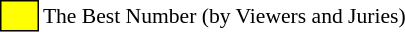<table class="toccolours"style="font-size: 90%; white-space: nowrap;">
<tr>
<td style="background:yellow; border:1px solid black;">      </td>
<td>The Best Number (by Viewers and Juries)</td>
</tr>
</table>
